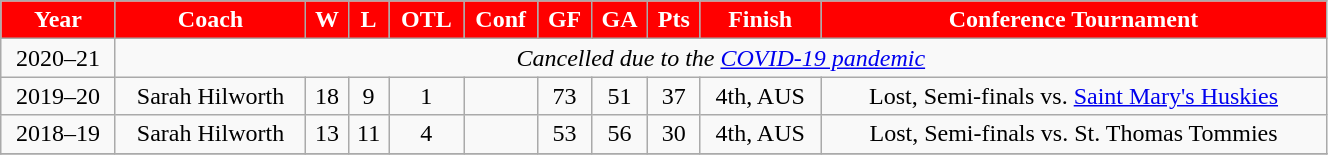<table class="wikitable" width="70%">
<tr align="center"  style=" background:#FF0000;color:#FFFFFF;">
<td><strong>Year</strong></td>
<td><strong>Coach</strong></td>
<td><strong>W</strong></td>
<td><strong>L</strong></td>
<td><strong>OTL</strong></td>
<td><strong>Conf</strong></td>
<td><strong>GF</strong></td>
<td><strong>GA</strong></td>
<td><strong>Pts</strong></td>
<td><strong>Finish</strong></td>
<td><strong>Conference Tournament</strong></td>
</tr>
<tr align="center" bgcolor="">
<td>2020–21</td>
<td colspan=10 align="center"><em>Cancelled due to the <a href='#'>COVID-19 pandemic</a></em></td>
</tr>
<tr align="center" bgcolor="">
<td>2019–20</td>
<td>Sarah Hilworth</td>
<td>18</td>
<td>9</td>
<td>1</td>
<td></td>
<td>73</td>
<td>51</td>
<td>37</td>
<td>4th, AUS</td>
<td>Lost, Semi-finals vs. <a href='#'>Saint Mary's Huskies</a></td>
</tr>
<tr align="center" bgcolor="">
<td>2018–19</td>
<td>Sarah Hilworth</td>
<td>13</td>
<td>11</td>
<td>4</td>
<td></td>
<td>53</td>
<td>56</td>
<td>30</td>
<td>4th, AUS</td>
<td>Lost, Semi-finals vs. St. Thomas Tommies</td>
</tr>
<tr align="center" bgcolor="">
</tr>
</table>
